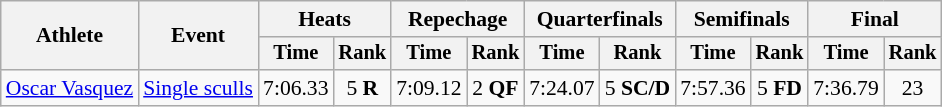<table class="wikitable" style="font-size:90%">
<tr>
<th rowspan="2">Athlete</th>
<th rowspan="2">Event</th>
<th colspan="2">Heats</th>
<th colspan="2">Repechage</th>
<th colspan=2>Quarterfinals</th>
<th colspan="2">Semifinals</th>
<th colspan="2">Final</th>
</tr>
<tr style="font-size:95%">
<th>Time</th>
<th>Rank</th>
<th>Time</th>
<th>Rank</th>
<th>Time</th>
<th>Rank</th>
<th>Time</th>
<th>Rank</th>
<th>Time</th>
<th>Rank</th>
</tr>
<tr align=center>
<td align=left><a href='#'>Oscar Vasquez</a></td>
<td align=left><a href='#'>Single sculls</a></td>
<td>7:06.33</td>
<td>5 <strong>R</strong></td>
<td>7:09.12</td>
<td>2 <strong>QF</strong></td>
<td>7:24.07</td>
<td>5 <strong>SC/D</strong></td>
<td>7:57.36</td>
<td>5 <strong>FD</strong></td>
<td>7:36.79</td>
<td>23</td>
</tr>
</table>
